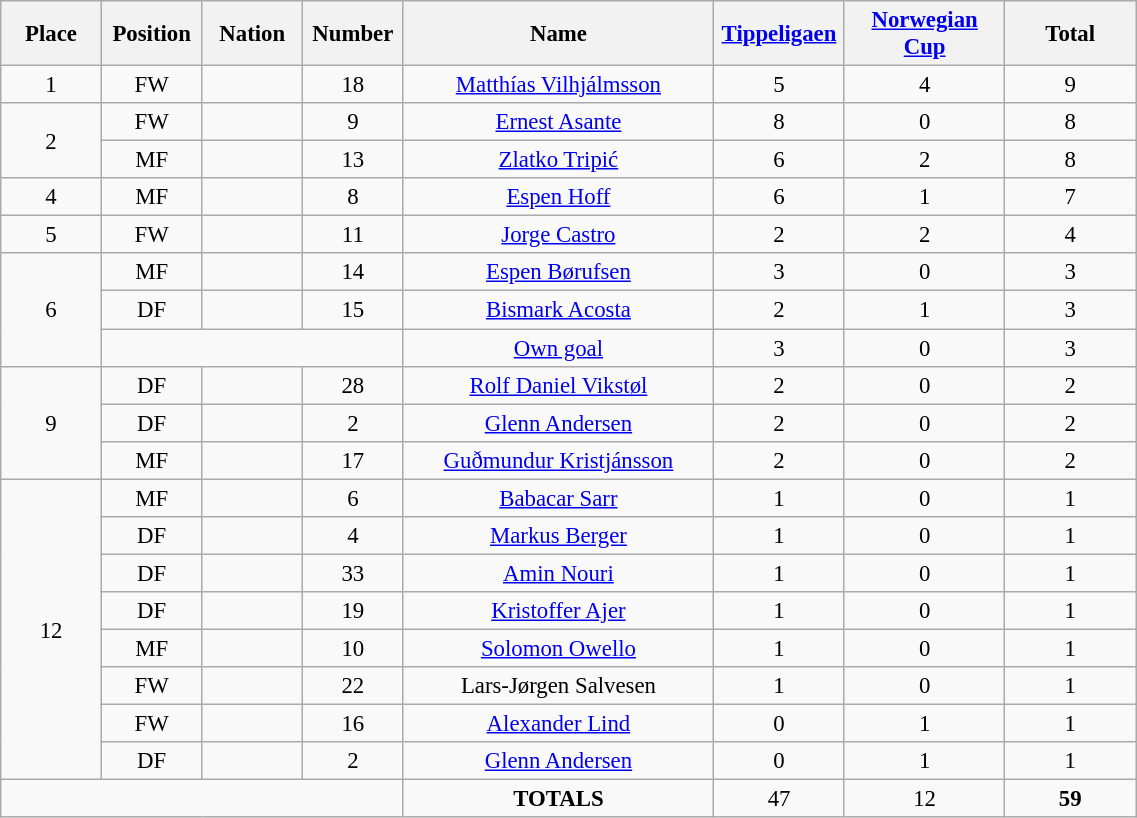<table class="wikitable" style="font-size: 95%; text-align: center;">
<tr>
<th width=60>Place</th>
<th width=60>Position</th>
<th width=60>Nation</th>
<th width=60>Number</th>
<th width=200>Name</th>
<th width=80><a href='#'>Tippeligaen</a></th>
<th width=100><a href='#'>Norwegian Cup</a></th>
<th width=80><strong>Total</strong></th>
</tr>
<tr>
<td>1</td>
<td>FW</td>
<td></td>
<td>18</td>
<td><a href='#'>Matthías Vilhjálmsson</a></td>
<td>5</td>
<td>4</td>
<td>9</td>
</tr>
<tr>
<td rowspan="2">2</td>
<td>FW</td>
<td></td>
<td>9</td>
<td><a href='#'>Ernest Asante</a></td>
<td>8</td>
<td>0</td>
<td>8</td>
</tr>
<tr>
<td>MF</td>
<td></td>
<td>13</td>
<td><a href='#'>Zlatko Tripić</a></td>
<td>6</td>
<td>2</td>
<td>8</td>
</tr>
<tr>
<td>4</td>
<td>MF</td>
<td></td>
<td>8</td>
<td><a href='#'>Espen Hoff</a></td>
<td>6</td>
<td>1</td>
<td>7</td>
</tr>
<tr>
<td>5</td>
<td>FW</td>
<td></td>
<td>11</td>
<td><a href='#'>Jorge Castro</a></td>
<td>2</td>
<td>2</td>
<td>4</td>
</tr>
<tr>
<td rowspan="3">6</td>
<td>MF</td>
<td></td>
<td>14</td>
<td><a href='#'>Espen Børufsen</a></td>
<td>3</td>
<td>0</td>
<td>3</td>
</tr>
<tr>
<td>DF</td>
<td></td>
<td>15</td>
<td><a href='#'>Bismark Acosta</a></td>
<td>2</td>
<td>1</td>
<td>3</td>
</tr>
<tr>
<td colspan="3"></td>
<td><a href='#'>Own goal</a></td>
<td>3</td>
<td>0</td>
<td>3</td>
</tr>
<tr>
<td rowspan="3">9</td>
<td>DF</td>
<td></td>
<td>28</td>
<td><a href='#'>Rolf Daniel Vikstøl</a></td>
<td>2</td>
<td>0</td>
<td>2</td>
</tr>
<tr>
<td>DF</td>
<td></td>
<td>2</td>
<td><a href='#'>Glenn Andersen</a></td>
<td>2</td>
<td>0</td>
<td>2</td>
</tr>
<tr>
<td>MF</td>
<td></td>
<td>17</td>
<td><a href='#'>Guðmundur Kristjánsson</a></td>
<td>2</td>
<td>0</td>
<td>2</td>
</tr>
<tr>
<td rowspan="8">12</td>
<td>MF</td>
<td></td>
<td>6</td>
<td><a href='#'>Babacar Sarr</a></td>
<td>1</td>
<td>0</td>
<td>1</td>
</tr>
<tr>
<td>DF</td>
<td></td>
<td>4</td>
<td><a href='#'>Markus Berger</a></td>
<td>1</td>
<td>0</td>
<td>1</td>
</tr>
<tr>
<td>DF</td>
<td></td>
<td>33</td>
<td><a href='#'>Amin Nouri</a></td>
<td>1</td>
<td>0</td>
<td>1</td>
</tr>
<tr>
<td>DF</td>
<td></td>
<td>19</td>
<td><a href='#'>Kristoffer Ajer</a></td>
<td>1</td>
<td>0</td>
<td>1</td>
</tr>
<tr>
<td>MF</td>
<td></td>
<td>10</td>
<td><a href='#'>Solomon Owello</a></td>
<td>1</td>
<td>0</td>
<td>1</td>
</tr>
<tr>
<td>FW</td>
<td></td>
<td>22</td>
<td>Lars-Jørgen Salvesen</td>
<td>1</td>
<td>0</td>
<td>1</td>
</tr>
<tr>
<td>FW</td>
<td></td>
<td>16</td>
<td><a href='#'>Alexander Lind</a></td>
<td>0</td>
<td>1</td>
<td>1</td>
</tr>
<tr>
<td>DF</td>
<td></td>
<td>2</td>
<td><a href='#'>Glenn Andersen</a></td>
<td>0</td>
<td>1</td>
<td>1</td>
</tr>
<tr>
<td colspan="4"></td>
<td><strong>TOTALS</strong></td>
<td>47</td>
<td>12</td>
<td><strong>59</strong></td>
</tr>
</table>
